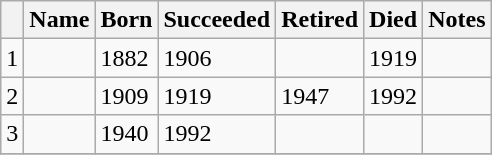<table class=wikitable>
<tr>
<th></th>
<th>Name</th>
<th>Born</th>
<th>Succeeded</th>
<th>Retired</th>
<th>Died</th>
<th>Notes</th>
</tr>
<tr>
<td>1</td>
<td></td>
<td>1882</td>
<td>1906</td>
<td></td>
<td>1919</td>
<td></td>
</tr>
<tr>
<td>2</td>
<td></td>
<td>1909</td>
<td>1919</td>
<td>1947</td>
<td>1992</td>
<td></td>
</tr>
<tr>
<td>3</td>
<td></td>
<td>1940</td>
<td>1992</td>
<td></td>
<td></td>
<td></td>
</tr>
<tr>
</tr>
</table>
